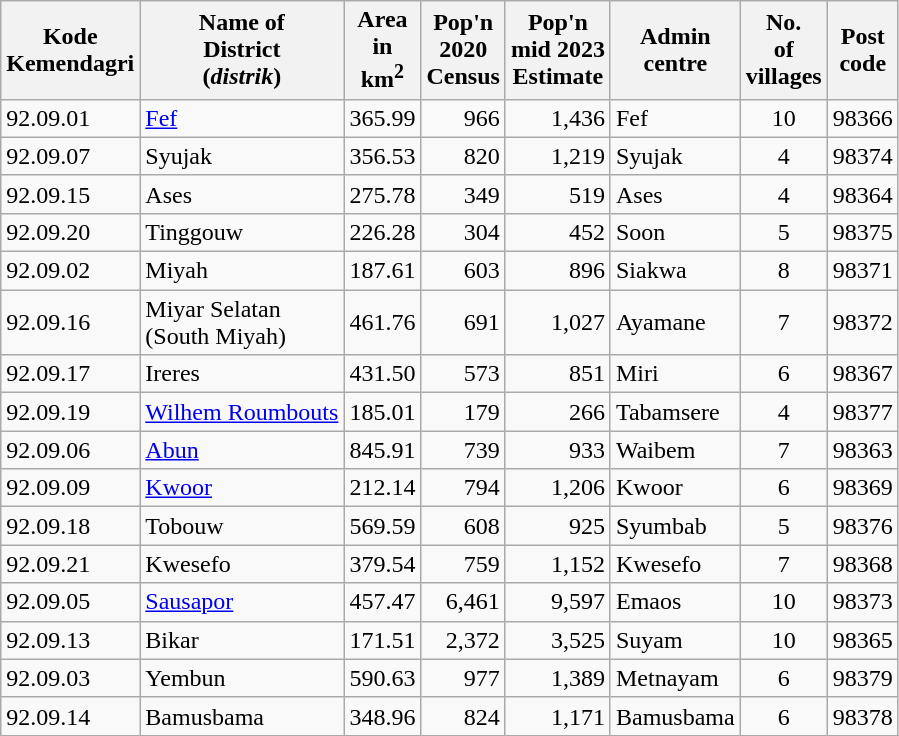<table class="wikitable">
<tr>
<th>Kode <br>Kemendagri</th>
<th>Name of <br>District<br>(<em>distrik</em>)</th>
<th>Area<br>in<br>km<sup>2</sup></th>
<th>Pop'n<br>2020<br>Census</th>
<th>Pop'n<br>mid 2023<br>Estimate</th>
<th>Admin<br>centre</th>
<th>No.<br>of<br>villages</th>
<th>Post<br>code</th>
</tr>
<tr>
<td>92.09.01</td>
<td><a href='#'>Fef</a></td>
<td align="right">365.99</td>
<td align="right">966</td>
<td align="right">1,436</td>
<td>Fef</td>
<td align="center">10</td>
<td align="right">98366</td>
</tr>
<tr>
<td>92.09.07</td>
<td>Syujak</td>
<td align="right">356.53</td>
<td align="right">820</td>
<td align="right">1,219</td>
<td>Syujak</td>
<td align="center">4</td>
<td align="right">98374</td>
</tr>
<tr>
<td>92.09.15</td>
<td>Ases</td>
<td align="right">275.78</td>
<td align="right">349</td>
<td align="right">519</td>
<td>Ases</td>
<td align="center">4</td>
<td align="right">98364</td>
</tr>
<tr>
<td>92.09.20</td>
<td>Tinggouw</td>
<td align="right">226.28</td>
<td align="right">304</td>
<td align="right">452</td>
<td>Soon</td>
<td align="center">5</td>
<td align="right">98375</td>
</tr>
<tr>
<td>92.09.02</td>
<td>Miyah</td>
<td align="right">187.61</td>
<td align="right">603</td>
<td align="right">896</td>
<td>Siakwa</td>
<td align="center">8</td>
<td align="right">98371</td>
</tr>
<tr>
<td>92.09.16</td>
<td>Miyar Selatan<br>(South Miyah)</td>
<td align="right">461.76</td>
<td align="right">691</td>
<td align="right">1,027</td>
<td>Ayamane</td>
<td align="center">7</td>
<td align="right">98372</td>
</tr>
<tr>
<td>92.09.17</td>
<td>Ireres</td>
<td align="right">431.50</td>
<td align="right">573</td>
<td align="right">851</td>
<td>Miri</td>
<td align="center">6</td>
<td align="right">98367</td>
</tr>
<tr>
<td>92.09.19</td>
<td><a href='#'>Wilhem Roumbouts</a></td>
<td align="right">185.01</td>
<td align="right">179</td>
<td align="right">266</td>
<td>Tabamsere</td>
<td align="center">4</td>
<td align="right">98377</td>
</tr>
<tr>
<td>92.09.06</td>
<td><a href='#'>Abun</a></td>
<td align="right">845.91</td>
<td align="right">739</td>
<td align="right">933</td>
<td>Waibem</td>
<td align="center">7</td>
<td align="right">98363</td>
</tr>
<tr>
<td>92.09.09</td>
<td><a href='#'>Kwoor</a></td>
<td align="right">212.14</td>
<td align="right">794</td>
<td align="right">1,206</td>
<td>Kwoor</td>
<td align="center">6</td>
<td align="right">98369</td>
</tr>
<tr>
<td>92.09.18</td>
<td>Tobouw</td>
<td align="right">569.59</td>
<td align="right">608</td>
<td align="right">925</td>
<td>Syumbab</td>
<td align="center">5</td>
<td align="right">98376</td>
</tr>
<tr>
<td>92.09.21</td>
<td>Kwesefo</td>
<td align="right">379.54</td>
<td align="right">759</td>
<td align="right">1,152</td>
<td>Kwesefo</td>
<td align="center">7</td>
<td align="right">98368</td>
</tr>
<tr>
<td>92.09.05</td>
<td><a href='#'>Sausapor</a></td>
<td align="right">457.47</td>
<td align="right">6,461</td>
<td align="right">9,597</td>
<td>Emaos</td>
<td align="center">10</td>
<td align="right">98373</td>
</tr>
<tr>
<td>92.09.13</td>
<td>Bikar</td>
<td align="right">171.51</td>
<td align="right">2,372</td>
<td align="right">3,525</td>
<td>Suyam</td>
<td align="center">10</td>
<td align="right">98365</td>
</tr>
<tr>
<td>92.09.03</td>
<td>Yembun</td>
<td align="right">590.63</td>
<td align="right">977</td>
<td align="right">1,389</td>
<td>Metnayam</td>
<td align="center">6</td>
<td align="right">98379</td>
</tr>
<tr>
<td>92.09.14</td>
<td>Bamusbama</td>
<td align="right">348.96</td>
<td align="right">824</td>
<td align="right">1,171</td>
<td>Bamusbama</td>
<td align="center">6</td>
<td align="right">98378</td>
</tr>
<tr>
</tr>
</table>
